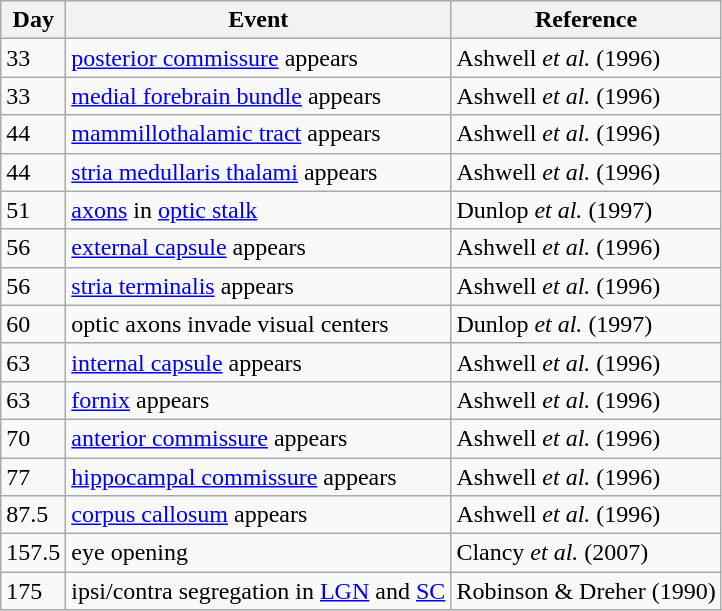<table class="wikitable">
<tr>
<th>Day</th>
<th>Event</th>
<th>Reference</th>
</tr>
<tr>
<td>33</td>
<td><a href='#'>posterior commissure</a> appears</td>
<td>Ashwell <em>et al.</em> (1996)</td>
</tr>
<tr>
<td>33</td>
<td><a href='#'>medial forebrain bundle</a> appears</td>
<td>Ashwell <em>et al.</em> (1996)</td>
</tr>
<tr>
<td>44</td>
<td><a href='#'>mammillothalamic tract</a> appears</td>
<td>Ashwell <em>et al.</em> (1996)</td>
</tr>
<tr>
<td>44</td>
<td><a href='#'>stria medullaris thalami</a> appears</td>
<td>Ashwell <em>et al.</em> (1996)</td>
</tr>
<tr>
<td>51</td>
<td><a href='#'>axons</a> in <a href='#'>optic stalk</a></td>
<td>Dunlop <em>et al.</em> (1997)</td>
</tr>
<tr>
<td>56</td>
<td><a href='#'>external capsule</a> appears</td>
<td>Ashwell <em>et al.</em> (1996)</td>
</tr>
<tr>
<td>56</td>
<td><a href='#'>stria terminalis</a> appears</td>
<td>Ashwell <em>et al.</em> (1996)</td>
</tr>
<tr>
<td>60</td>
<td>optic axons invade visual centers</td>
<td>Dunlop <em>et al.</em> (1997)</td>
</tr>
<tr>
<td>63</td>
<td><a href='#'>internal capsule</a> appears</td>
<td>Ashwell <em>et al.</em> (1996)</td>
</tr>
<tr>
<td>63</td>
<td><a href='#'>fornix</a> appears</td>
<td>Ashwell <em>et al.</em> (1996)</td>
</tr>
<tr>
<td>70</td>
<td><a href='#'>anterior commissure</a> appears</td>
<td>Ashwell <em>et al.</em> (1996)</td>
</tr>
<tr>
<td>77</td>
<td><a href='#'>hippocampal commissure</a> appears</td>
<td>Ashwell <em>et al.</em> (1996)</td>
</tr>
<tr>
<td>87.5</td>
<td><a href='#'>corpus callosum</a> appears</td>
<td>Ashwell <em>et al.</em> (1996)</td>
</tr>
<tr>
<td>157.5</td>
<td>eye opening</td>
<td>Clancy <em>et al.</em> (2007)</td>
</tr>
<tr>
<td>175</td>
<td>ipsi/contra segregation in <a href='#'>LGN</a> and <a href='#'>SC</a></td>
<td>Robinson & Dreher (1990)</td>
</tr>
</table>
